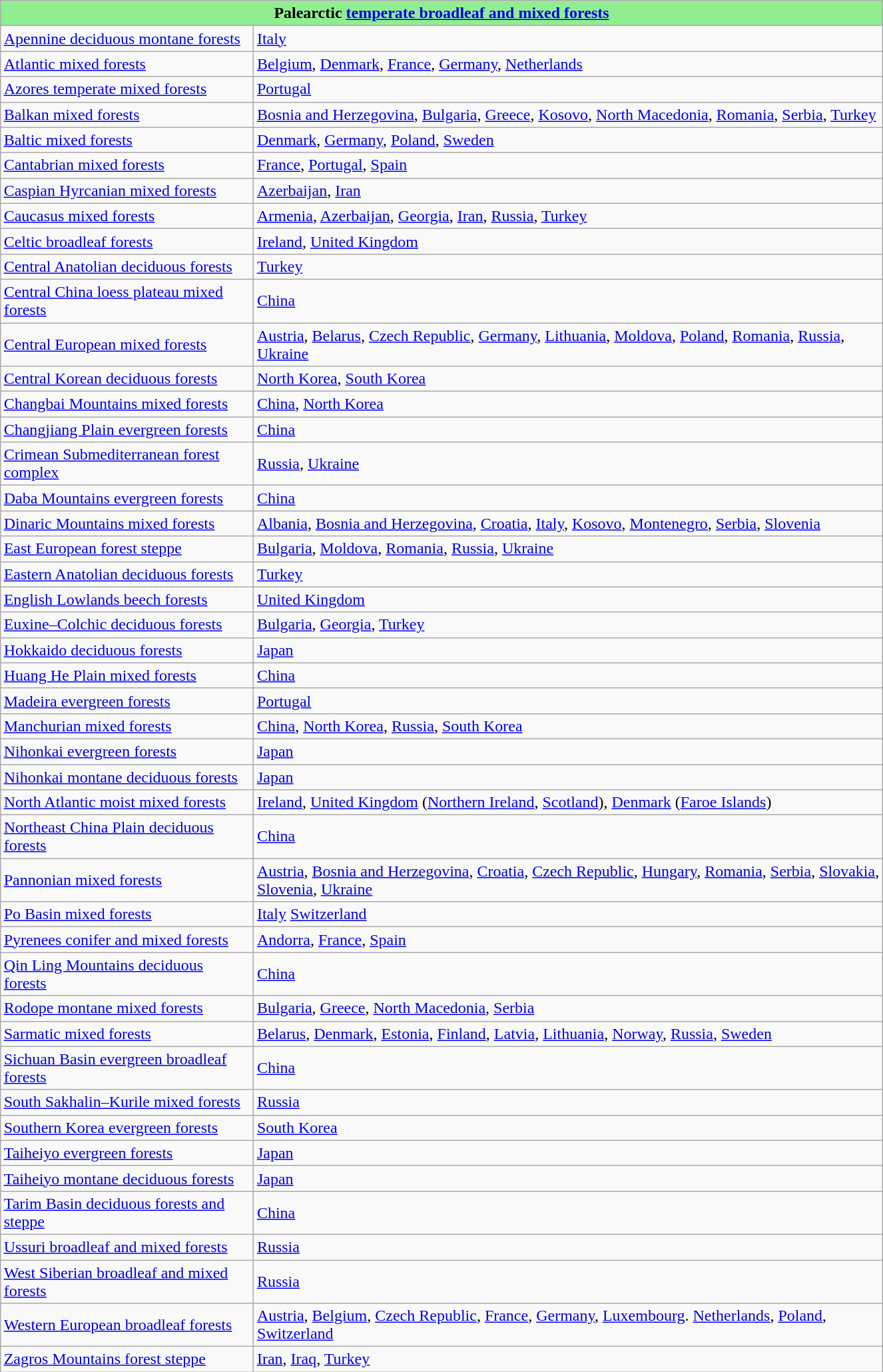<table class="wikitable" style="width:70%; margin: 0 auto;">
<tr>
<th colspan="2" style="background:lightgreen;">Palearctic <a href='#'>temperate broadleaf and mixed forests</a></th>
</tr>
<tr>
<td><a href='#'>Apennine deciduous montane forests</a></td>
<td><a href='#'>Italy</a></td>
</tr>
<tr>
<td><a href='#'>Atlantic mixed forests</a></td>
<td><a href='#'>Belgium</a>, <a href='#'>Denmark</a>, <a href='#'>France</a>, <a href='#'>Germany</a>, <a href='#'>Netherlands</a></td>
</tr>
<tr>
<td><a href='#'>Azores temperate mixed forests</a></td>
<td><a href='#'>Portugal</a></td>
</tr>
<tr>
<td><a href='#'>Balkan mixed forests</a></td>
<td><a href='#'>Bosnia and Herzegovina</a>, <a href='#'>Bulgaria</a>, <a href='#'>Greece</a>, <a href='#'>Kosovo</a>, <a href='#'>North Macedonia</a>, <a href='#'>Romania</a>, <a href='#'>Serbia</a>, <a href='#'>Turkey</a></td>
</tr>
<tr>
<td><a href='#'>Baltic mixed forests</a></td>
<td><a href='#'>Denmark</a>, <a href='#'>Germany</a>, <a href='#'>Poland</a>, <a href='#'>Sweden</a></td>
</tr>
<tr>
<td><a href='#'>Cantabrian mixed forests</a></td>
<td><a href='#'>France</a>, <a href='#'>Portugal</a>, <a href='#'>Spain</a></td>
</tr>
<tr>
<td><a href='#'>Caspian Hyrcanian mixed forests</a></td>
<td><a href='#'>Azerbaijan</a>, <a href='#'>Iran</a></td>
</tr>
<tr>
<td><a href='#'>Caucasus mixed forests</a></td>
<td><a href='#'>Armenia</a>, <a href='#'>Azerbaijan</a>, <a href='#'>Georgia</a>, <a href='#'>Iran</a>, <a href='#'>Russia</a>, <a href='#'>Turkey</a></td>
</tr>
<tr>
<td><a href='#'>Celtic broadleaf forests</a></td>
<td><a href='#'>Ireland</a>, <a href='#'>United Kingdom</a></td>
</tr>
<tr>
<td><a href='#'>Central Anatolian deciduous forests</a></td>
<td><a href='#'>Turkey</a></td>
</tr>
<tr>
<td><a href='#'>Central China loess plateau mixed forests</a></td>
<td><a href='#'>China</a></td>
</tr>
<tr>
<td><a href='#'>Central European mixed forests</a></td>
<td><a href='#'>Austria</a>, <a href='#'>Belarus</a>, <a href='#'>Czech Republic</a>, <a href='#'>Germany</a>, <a href='#'>Lithuania</a>, <a href='#'>Moldova</a>, <a href='#'>Poland</a>, <a href='#'>Romania</a>, <a href='#'>Russia</a>, <a href='#'>Ukraine</a></td>
</tr>
<tr>
<td><a href='#'>Central Korean deciduous forests</a></td>
<td><a href='#'>North Korea</a>, <a href='#'>South Korea</a></td>
</tr>
<tr>
<td><a href='#'>Changbai Mountains mixed forests</a></td>
<td><a href='#'>China</a>, <a href='#'>North Korea</a></td>
</tr>
<tr>
<td><a href='#'>Changjiang Plain evergreen forests</a></td>
<td><a href='#'>China</a></td>
</tr>
<tr>
<td><a href='#'>Crimean Submediterranean forest complex</a></td>
<td><a href='#'>Russia</a>, <a href='#'>Ukraine</a></td>
</tr>
<tr>
<td><a href='#'>Daba Mountains evergreen forests</a></td>
<td><a href='#'>China</a></td>
</tr>
<tr>
<td><a href='#'>Dinaric Mountains mixed forests</a></td>
<td><a href='#'>Albania</a>, <a href='#'>Bosnia and Herzegovina</a>, <a href='#'>Croatia</a>, <a href='#'>Italy</a>, <a href='#'>Kosovo</a>, <a href='#'>Montenegro</a>, <a href='#'>Serbia</a>, <a href='#'>Slovenia</a></td>
</tr>
<tr>
<td><a href='#'>East European forest steppe</a></td>
<td><a href='#'>Bulgaria</a>, <a href='#'>Moldova</a>, <a href='#'>Romania</a>, <a href='#'>Russia</a>, <a href='#'>Ukraine</a></td>
</tr>
<tr>
<td><a href='#'>Eastern Anatolian deciduous forests</a></td>
<td><a href='#'>Turkey</a></td>
</tr>
<tr>
<td><a href='#'>English Lowlands beech forests</a></td>
<td><a href='#'>United Kingdom</a></td>
</tr>
<tr>
<td><a href='#'>Euxine–Colchic deciduous forests</a></td>
<td><a href='#'>Bulgaria</a>, <a href='#'>Georgia</a>, <a href='#'>Turkey</a></td>
</tr>
<tr>
<td><a href='#'>Hokkaido deciduous forests</a></td>
<td><a href='#'>Japan</a></td>
</tr>
<tr>
<td><a href='#'>Huang He Plain mixed forests</a></td>
<td><a href='#'>China</a></td>
</tr>
<tr>
<td><a href='#'>Madeira evergreen forests</a></td>
<td><a href='#'>Portugal</a></td>
</tr>
<tr>
<td><a href='#'>Manchurian mixed forests</a></td>
<td><a href='#'>China</a>, <a href='#'>North Korea</a>, <a href='#'>Russia</a>, <a href='#'>South Korea</a></td>
</tr>
<tr>
<td><a href='#'>Nihonkai evergreen forests</a></td>
<td><a href='#'>Japan</a></td>
</tr>
<tr>
<td><a href='#'>Nihonkai montane deciduous forests</a></td>
<td><a href='#'>Japan</a></td>
</tr>
<tr>
<td><a href='#'>North Atlantic moist mixed forests</a></td>
<td><a href='#'>Ireland</a>, <a href='#'>United Kingdom</a> (<a href='#'>Northern Ireland</a>, <a href='#'>Scotland</a>), <a href='#'>Denmark</a> (<a href='#'>Faroe Islands</a>)</td>
</tr>
<tr>
<td><a href='#'>Northeast China Plain deciduous forests</a></td>
<td><a href='#'>China</a></td>
</tr>
<tr>
<td><a href='#'>Pannonian mixed forests</a></td>
<td><a href='#'>Austria</a>, <a href='#'>Bosnia and Herzegovina</a>, <a href='#'>Croatia</a>, <a href='#'>Czech Republic</a>, <a href='#'>Hungary</a>, <a href='#'>Romania</a>, <a href='#'>Serbia</a>, <a href='#'>Slovakia</a>, <a href='#'>Slovenia</a>, <a href='#'>Ukraine</a></td>
</tr>
<tr>
<td><a href='#'>Po Basin mixed forests</a></td>
<td><a href='#'>Italy</a> <a href='#'>Switzerland</a></td>
</tr>
<tr>
<td><a href='#'>Pyrenees conifer and mixed forests</a></td>
<td><a href='#'>Andorra</a>, <a href='#'>France</a>, <a href='#'>Spain</a></td>
</tr>
<tr>
<td><a href='#'>Qin Ling Mountains deciduous forests</a></td>
<td><a href='#'>China</a></td>
</tr>
<tr>
<td><a href='#'>Rodope montane mixed forests</a></td>
<td><a href='#'>Bulgaria</a>, <a href='#'>Greece</a>, <a href='#'>North Macedonia</a>, <a href='#'>Serbia</a></td>
</tr>
<tr>
<td><a href='#'>Sarmatic mixed forests</a></td>
<td><a href='#'>Belarus</a>, <a href='#'>Denmark</a>, <a href='#'>Estonia</a>, <a href='#'>Finland</a>, <a href='#'>Latvia</a>, <a href='#'>Lithuania</a>, <a href='#'>Norway</a>, <a href='#'>Russia</a>, <a href='#'>Sweden</a></td>
</tr>
<tr>
<td><a href='#'>Sichuan Basin evergreen broadleaf forests</a></td>
<td><a href='#'>China</a></td>
</tr>
<tr>
<td><a href='#'>South Sakhalin–Kurile mixed forests</a></td>
<td><a href='#'>Russia</a></td>
</tr>
<tr>
<td><a href='#'>Southern Korea evergreen forests</a></td>
<td><a href='#'>South Korea</a></td>
</tr>
<tr>
<td><a href='#'>Taiheiyo evergreen forests</a></td>
<td><a href='#'>Japan</a></td>
</tr>
<tr>
<td><a href='#'>Taiheiyo montane deciduous forests</a></td>
<td><a href='#'>Japan</a></td>
</tr>
<tr>
<td><a href='#'>Tarim Basin deciduous forests and steppe</a></td>
<td><a href='#'>China</a></td>
</tr>
<tr>
<td><a href='#'>Ussuri broadleaf and mixed forests</a></td>
<td><a href='#'>Russia</a></td>
</tr>
<tr>
<td><a href='#'>West Siberian broadleaf and mixed forests</a></td>
<td><a href='#'>Russia</a></td>
</tr>
<tr>
<td><a href='#'>Western European broadleaf forests</a></td>
<td><a href='#'>Austria</a>, <a href='#'>Belgium</a>, <a href='#'>Czech Republic</a>, <a href='#'>France</a>, <a href='#'>Germany</a>, <a href='#'>Luxembourg</a>. <a href='#'>Netherlands</a>, <a href='#'>Poland</a>, <a href='#'>Switzerland</a></td>
</tr>
<tr>
<td><a href='#'>Zagros Mountains forest steppe</a></td>
<td><a href='#'>Iran</a>, <a href='#'>Iraq</a>, <a href='#'>Turkey</a></td>
</tr>
</table>
